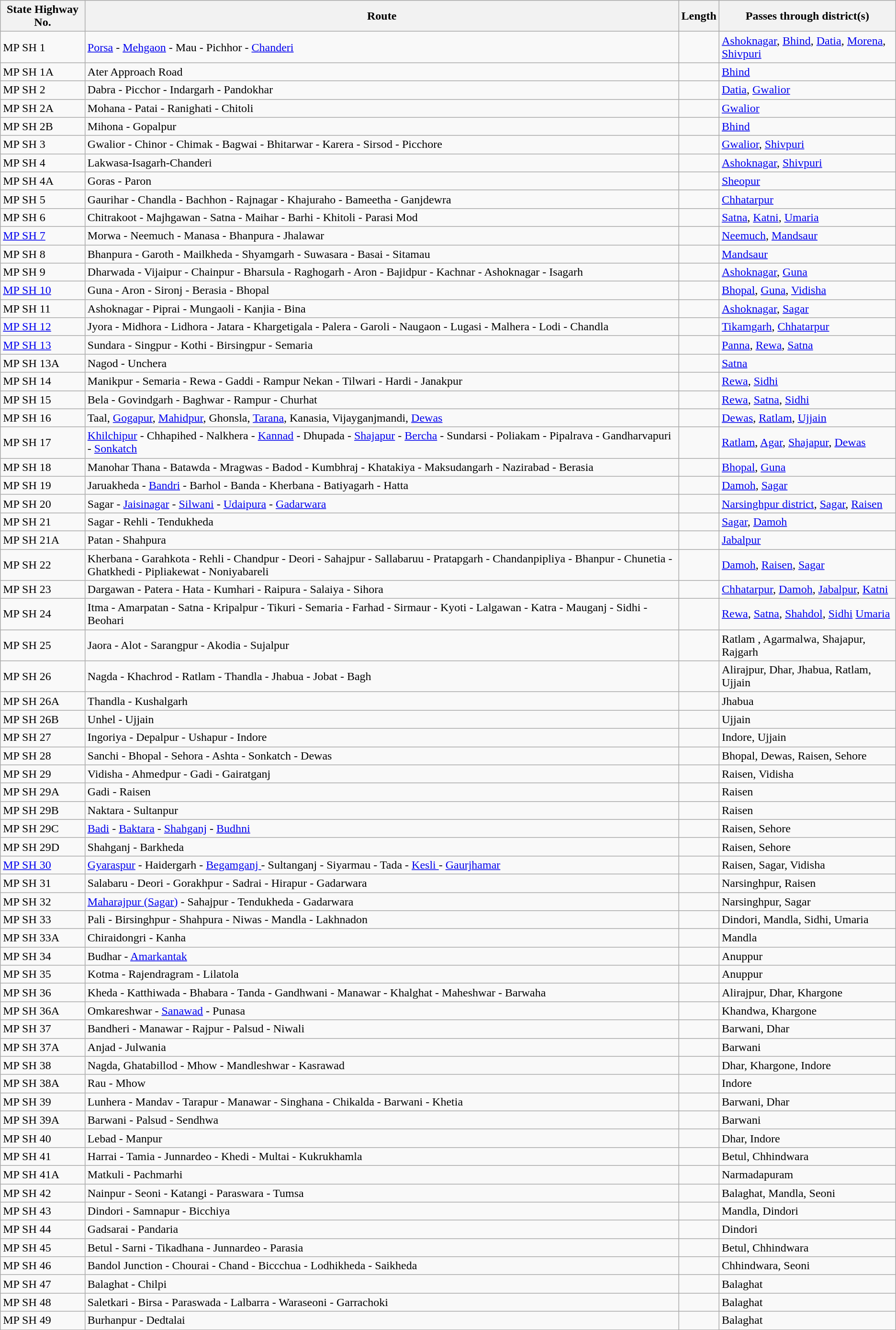<table class="wikitable sortable">
<tr>
<th>State Highway No.</th>
<th>Route</th>
<th>Length</th>
<th>Passes through district(s)</th>
</tr>
<tr>
<td>MP SH 1</td>
<td><a href='#'>Porsa</a> - <a href='#'>Mehgaon</a> - Mau - Pichhor - <a href='#'>Chanderi</a></td>
<td></td>
<td><a href='#'>Ashoknagar</a>, <a href='#'>Bhind</a>, <a href='#'>Datia</a>, <a href='#'>Morena</a>, <a href='#'>Shivpuri</a></td>
</tr>
<tr>
<td>MP SH 1A</td>
<td>Ater Approach Road</td>
<td></td>
<td><a href='#'>Bhind</a></td>
</tr>
<tr>
<td>MP SH 2</td>
<td>Dabra - Picchor - Indargarh - Pandokhar</td>
<td></td>
<td><a href='#'>Datia</a>, <a href='#'>Gwalior</a></td>
</tr>
<tr>
<td>MP SH 2A</td>
<td>Mohana - Patai - Ranighati - Chitoli</td>
<td></td>
<td><a href='#'>Gwalior</a></td>
</tr>
<tr>
<td>MP SH 2B</td>
<td>Mihona - Gopalpur</td>
<td></td>
<td><a href='#'>Bhind</a></td>
</tr>
<tr>
<td>MP SH 3</td>
<td>Gwalior - Chinor - Chimak - Bagwai - Bhitarwar - Karera - Sirsod - Picchore</td>
<td></td>
<td><a href='#'>Gwalior</a>, <a href='#'>Shivpuri</a></td>
</tr>
<tr>
<td>MP SH 4</td>
<td>Lakwasa-Isagarh-Chanderi</td>
<td></td>
<td><a href='#'>Ashoknagar</a>, <a href='#'>Shivpuri</a></td>
</tr>
<tr>
<td>MP SH 4A</td>
<td>Goras - Paron</td>
<td></td>
<td><a href='#'>Sheopur</a></td>
</tr>
<tr>
<td>MP SH 5</td>
<td>Gaurihar - Chandla - Bachhon - Rajnagar - Khajuraho - Bameetha - Ganjdewra</td>
<td></td>
<td><a href='#'>Chhatarpur</a></td>
</tr>
<tr>
<td>MP SH 6</td>
<td>Chitrakoot - Majhgawan - Satna - Maihar - Barhi - Khitoli - Parasi Mod</td>
<td></td>
<td><a href='#'>Satna</a>, <a href='#'>Katni</a>, <a href='#'>Umaria</a></td>
</tr>
<tr>
<td><a href='#'>MP SH 7</a></td>
<td>Morwa - Neemuch - Manasa - Bhanpura - Jhalawar</td>
<td></td>
<td><a href='#'>Neemuch</a>, <a href='#'>Mandsaur</a></td>
</tr>
<tr>
<td>MP SH 8</td>
<td>Bhanpura - Garoth - Mailkheda - Shyamgarh - Suwasara - Basai - Sitamau</td>
<td></td>
<td><a href='#'>Mandsaur</a></td>
</tr>
<tr>
<td>MP SH 9</td>
<td>Dharwada - Vijaipur - Chainpur - Bharsula - Raghogarh - Aron - Bajidpur - Kachnar - Ashoknagar - Isagarh</td>
<td></td>
<td><a href='#'>Ashoknagar</a>, <a href='#'>Guna</a></td>
</tr>
<tr>
<td><a href='#'>MP SH 10</a></td>
<td>Guna - Aron - Sironj - Berasia - Bhopal</td>
<td></td>
<td><a href='#'>Bhopal</a>, <a href='#'>Guna</a>, <a href='#'>Vidisha</a></td>
</tr>
<tr>
<td>MP SH 11</td>
<td>Ashoknagar - Piprai - Mungaoli - Kanjia - Bina</td>
<td></td>
<td><a href='#'>Ashoknagar</a>, <a href='#'>Sagar</a></td>
</tr>
<tr>
<td><a href='#'>MP SH 12</a></td>
<td>Jyora - Midhora - Lidhora - Jatara - Khargetigala - Palera - Garoli - Naugaon - Lugasi - Malhera - Lodi - Chandla</td>
<td></td>
<td><a href='#'>Tikamgarh</a>, <a href='#'>Chhatarpur</a></td>
</tr>
<tr>
<td><a href='#'>MP SH 13</a></td>
<td>Sundara - Singpur - Kothi - Birsingpur - Semaria</td>
<td></td>
<td><a href='#'>Panna</a>, <a href='#'>Rewa</a>, <a href='#'>Satna</a></td>
</tr>
<tr>
<td>MP SH 13A</td>
<td>Nagod - Unchera</td>
<td></td>
<td><a href='#'>Satna</a></td>
</tr>
<tr>
<td>MP SH 14</td>
<td>Manikpur - Semaria - Rewa - Gaddi - Rampur Nekan - Tilwari - Hardi - Janakpur</td>
<td></td>
<td><a href='#'>Rewa</a>, <a href='#'>Sidhi</a></td>
</tr>
<tr>
<td>MP SH 15</td>
<td>Bela - Govindgarh - Baghwar - Rampur - Churhat</td>
<td></td>
<td><a href='#'>Rewa</a>, <a href='#'>Satna</a>, <a href='#'>Sidhi</a></td>
</tr>
<tr>
<td>MP SH 16</td>
<td>Taal, <a href='#'>Gogapur</a>, <a href='#'>Mahidpur</a>, Ghonsla, <a href='#'>Tarana</a>, Kanasia, Vijayganjmandi, <a href='#'>Dewas</a></td>
<td></td>
<td><a href='#'>Dewas</a>, <a href='#'>Ratlam</a>, <a href='#'>Ujjain</a></td>
</tr>
<tr>
<td>MP SH 17</td>
<td><a href='#'>Khilchipur</a> - Chhapihed - Nalkhera - <a href='#'>Kannad</a> - Dhupada - <a href='#'>Shajapur</a> - <a href='#'>Bercha</a> - Sundarsi - Poliakam - Pipalrava - Gandharvapuri - <a href='#'>Sonkatch</a></td>
<td></td>
<td><a href='#'>Ratlam</a>, <a href='#'>Agar</a>, <a href='#'>Shajapur</a>, <a href='#'>Dewas</a></td>
</tr>
<tr>
<td>MP SH 18</td>
<td>Manohar Thana - Batawda - Mragwas - Badod - Kumbhraj - Khatakiya - Maksudangarh - Nazirabad - Berasia</td>
<td></td>
<td><a href='#'>Bhopal</a>, <a href='#'>Guna</a></td>
</tr>
<tr>
<td>MP SH 19</td>
<td>Jaruakheda - <a href='#'>Bandri</a> - Barhol - Banda - Kherbana - Batiyagarh - Hatta</td>
<td></td>
<td><a href='#'>Damoh</a>, <a href='#'>Sagar</a></td>
</tr>
<tr>
<td>MP SH 20</td>
<td>Sagar - <a href='#'>Jaisinagar</a> - <a href='#'>Silwani</a> - <a href='#'>Udaipura</a> - <a href='#'>Gadarwara</a></td>
<td></td>
<td><a href='#'>Narsinghpur district</a>, <a href='#'>Sagar</a>, <a href='#'>Raisen</a></td>
</tr>
<tr>
<td>MP SH 21</td>
<td>Sagar - Rehli - Tendukheda</td>
<td></td>
<td><a href='#'>Sagar</a>, <a href='#'>Damoh</a></td>
</tr>
<tr>
<td>MP SH 21A</td>
<td>Patan - Shahpura</td>
<td></td>
<td><a href='#'>Jabalpur</a></td>
</tr>
<tr>
<td>MP SH 22</td>
<td>Kherbana - Garahkota - Rehli - Chandpur - Deori - Sahajpur - Sallabaruu - Pratapgarh - Chandanpipliya - Bhanpur - Chunetia - Ghatkhedi - Pipliakewat - Noniyabareli</td>
<td></td>
<td><a href='#'>Damoh</a>, <a href='#'>Raisen</a>, <a href='#'>Sagar</a></td>
</tr>
<tr>
<td>MP SH 23</td>
<td>Dargawan - Patera - Hata - Kumhari - Raipura - Salaiya - Sihora</td>
<td></td>
<td><a href='#'>Chhatarpur</a>, <a href='#'>Damoh</a>, <a href='#'>Jabalpur</a>, <a href='#'>Katni</a></td>
</tr>
<tr>
<td>MP SH 24</td>
<td>Itma - Amarpatan - Satna - Kripalpur - Tikuri - Semaria - Farhad - Sirmaur - Kyoti - Lalgawan - Katra - Mauganj - Sidhi - Beohari</td>
<td></td>
<td><a href='#'>Rewa</a>, <a href='#'>Satna</a>, <a href='#'>Shahdol</a>, <a href='#'>Sidhi</a> <a href='#'>Umaria</a></td>
</tr>
<tr>
<td>MP SH 25</td>
<td>Jaora - Alot - Sarangpur - Akodia - Sujalpur</td>
<td></td>
<td>Ratlam , Agarmalwa, Shajapur, Rajgarh</td>
</tr>
<tr>
<td>MP SH 26</td>
<td>Nagda - Khachrod - Ratlam - Thandla - Jhabua - Jobat - Bagh</td>
<td></td>
<td>Alirajpur, Dhar, Jhabua, Ratlam, Ujjain</td>
</tr>
<tr>
<td>MP SH 26A</td>
<td>Thandla - Kushalgarh</td>
<td></td>
<td>Jhabua</td>
</tr>
<tr>
<td>MP SH 26B</td>
<td>Unhel - Ujjain</td>
<td></td>
<td>Ujjain</td>
</tr>
<tr>
<td>MP SH 27</td>
<td>Ingoriya - Depalpur - Ushapur - Indore</td>
<td></td>
<td>Indore, Ujjain</td>
</tr>
<tr>
<td>MP SH 28</td>
<td>Sanchi - Bhopal - Sehora - Ashta - Sonkatch - Dewas</td>
<td></td>
<td>Bhopal, Dewas, Raisen, Sehore</td>
</tr>
<tr>
<td>MP SH 29</td>
<td>Vidisha - Ahmedpur - Gadi - Gairatganj</td>
<td></td>
<td>Raisen, Vidisha</td>
</tr>
<tr>
<td>MP SH 29A</td>
<td>Gadi - Raisen</td>
<td></td>
<td>Raisen</td>
</tr>
<tr>
<td>MP SH 29B</td>
<td>Naktara - Sultanpur</td>
<td></td>
<td>Raisen</td>
</tr>
<tr>
<td>MP SH 29C</td>
<td><a href='#'>Badi</a> - <a href='#'>Baktara</a> - <a href='#'>Shahganj</a> - <a href='#'>Budhni</a></td>
<td></td>
<td>Raisen, Sehore</td>
</tr>
<tr>
<td>MP SH 29D</td>
<td>Shahganj - Barkheda</td>
<td></td>
<td>Raisen, Sehore</td>
</tr>
<tr>
<td><a href='#'>MP SH 30</a></td>
<td><a href='#'>Gyaraspur</a> - Haidergarh - <a href='#'>Begamganj </a>- Sultanganj - Siyarmau - Tada - <a href='#'>Kesli </a>- <a href='#'>Gaurjhamar</a></td>
<td></td>
<td>Raisen, Sagar, Vidisha</td>
</tr>
<tr>
<td>MP SH 31</td>
<td>Salabaru - Deori - Gorakhpur - Sadrai - Hirapur - Gadarwara</td>
<td></td>
<td>Narsinghpur, Raisen</td>
</tr>
<tr>
<td>MP SH 32</td>
<td><a href='#'>Maharajpur (Sagar)</a> - Sahajpur - Tendukheda - Gadarwara</td>
<td></td>
<td>Narsinghpur, Sagar</td>
</tr>
<tr>
<td>MP SH 33</td>
<td>Pali - Birsinghpur - Shahpura - Niwas - Mandla - Lakhnadon</td>
<td></td>
<td>Dindori, Mandla, Sidhi, Umaria</td>
</tr>
<tr>
<td>MP SH 33A</td>
<td>Chiraidongri - Kanha</td>
<td></td>
<td>Mandla</td>
</tr>
<tr>
<td>MP SH 34</td>
<td>Budhar - <a href='#'>Amarkantak</a></td>
<td></td>
<td>Anuppur</td>
</tr>
<tr>
<td>MP SH 35</td>
<td>Kotma - Rajendragram - Lilatola</td>
<td></td>
<td>Anuppur</td>
</tr>
<tr>
<td>MP SH 36</td>
<td>Kheda - Katthiwada - Bhabara - Tanda - Gandhwani - Manawar - Khalghat - Maheshwar - Barwaha</td>
<td></td>
<td>Alirajpur, Dhar, Khargone</td>
</tr>
<tr>
<td>MP SH 36A</td>
<td>Omkareshwar - <a href='#'>Sanawad</a> - Punasa</td>
<td></td>
<td>Khandwa, Khargone</td>
</tr>
<tr>
<td>MP SH 37</td>
<td>Bandheri - Manawar - Rajpur -  Palsud - Niwali</td>
<td></td>
<td>Barwani, Dhar</td>
</tr>
<tr>
<td>MP SH 37A</td>
<td>Anjad - Julwania</td>
<td></td>
<td>Barwani</td>
</tr>
<tr>
<td>MP SH 38</td>
<td>Nagda, Ghatabillod - Mhow - Mandleshwar - Kasrawad</td>
<td></td>
<td>Dhar, Khargone, Indore</td>
</tr>
<tr>
<td>MP SH 38A</td>
<td>Rau - Mhow</td>
<td></td>
<td>Indore</td>
</tr>
<tr>
<td>MP SH 39</td>
<td>Lunhera - Mandav - Tarapur - Manawar - Singhana - Chikalda - Barwani - Khetia</td>
<td></td>
<td>Barwani, Dhar</td>
</tr>
<tr>
<td>MP SH 39A</td>
<td>Barwani - Palsud - Sendhwa</td>
<td></td>
<td>Barwani</td>
</tr>
<tr>
<td>MP SH 40</td>
<td>Lebad - Manpur</td>
<td></td>
<td>Dhar, Indore</td>
</tr>
<tr>
<td>MP SH 41</td>
<td>Harrai - Tamia - Junnardeo - Khedi - Multai - Kukrukhamla</td>
<td></td>
<td>Betul, Chhindwara</td>
</tr>
<tr>
<td>MP SH 41A</td>
<td>Matkuli - Pachmarhi</td>
<td></td>
<td>Narmadapuram</td>
</tr>
<tr>
<td>MP SH 42</td>
<td>Nainpur - Seoni - Katangi - Paraswara - Tumsa</td>
<td></td>
<td>Balaghat, Mandla, Seoni</td>
</tr>
<tr>
<td>MP SH 43</td>
<td>Dindori - Samnapur - Bicchiya</td>
<td></td>
<td>Mandla, Dindori</td>
</tr>
<tr>
<td>MP SH 44</td>
<td>Gadsarai - Pandaria</td>
<td></td>
<td>Dindori</td>
</tr>
<tr>
<td>MP SH 45</td>
<td>Betul - Sarni - Tikadhana - Junnardeo - Parasia</td>
<td></td>
<td>Betul, Chhindwara</td>
</tr>
<tr>
<td>MP SH 46</td>
<td>Bandol Junction - Chourai - Chand - Biccchua - Lodhikheda - Saikheda</td>
<td></td>
<td>Chhindwara, Seoni</td>
</tr>
<tr>
<td>MP SH 47</td>
<td>Balaghat - Chilpi</td>
<td></td>
<td>Balaghat</td>
</tr>
<tr>
<td>MP SH 48</td>
<td>Saletkari - Birsa - Paraswada - Lalbarra - Waraseoni - Garrachoki</td>
<td></td>
<td>Balaghat</td>
</tr>
<tr>
<td>MP SH 49</td>
<td>Burhanpur - Dedtalai</td>
<td></td>
<td>Balaghat</td>
</tr>
<tr>
</tr>
</table>
